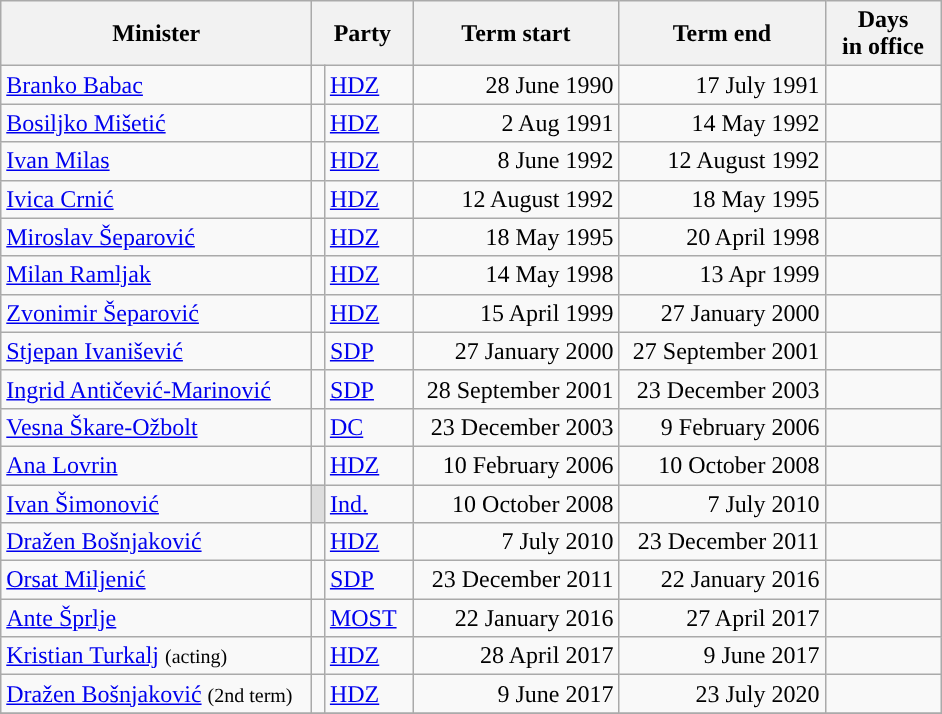<table class="wikitable" style="text-align: left;">
<tr>
<th width="200">Minister</th>
<th colspan=2 width="60">Party</th>
<th width="130">Term start</th>
<th width="130">Term end</th>
<th width=70>Days<br> in office</th>
</tr>
<tr>
<td><a href='#'>Branko Babac</a></td>
<td style="background-color: "></td>
<td><a href='#'>HDZ</a></td>
<td align=right>28 June 1990</td>
<td align=right>17 July 1991</td>
<td align=right></td>
</tr>
<tr>
<td><a href='#'>Bosiljko Mišetić</a></td>
<td style="background-color: "></td>
<td><a href='#'>HDZ</a></td>
<td align=right>2 Aug 1991</td>
<td align=right>14 May 1992</td>
<td align=right></td>
</tr>
<tr>
<td><a href='#'>Ivan Milas</a></td>
<td style="background-color: "></td>
<td><a href='#'>HDZ</a></td>
<td align=right>8 June 1992</td>
<td align=right>12 August 1992</td>
<td align=right></td>
</tr>
<tr>
<td><a href='#'>Ivica Crnić</a></td>
<td style="background-color: "></td>
<td><a href='#'>HDZ</a></td>
<td align=right>12 August 1992</td>
<td align=right>18 May 1995</td>
<td align=right></td>
</tr>
<tr>
<td><a href='#'>Miroslav Šeparović</a></td>
<td style="background-color: "></td>
<td><a href='#'>HDZ</a></td>
<td align=right>18 May 1995</td>
<td align=right>20 April 1998</td>
<td align=right></td>
</tr>
<tr>
<td><a href='#'>Milan Ramljak</a></td>
<td style="background-color: "></td>
<td><a href='#'>HDZ</a></td>
<td align=right>14 May 1998</td>
<td align=right>13 Apr 1999</td>
<td align=right></td>
</tr>
<tr>
<td><a href='#'>Zvonimir Šeparović</a></td>
<td style="background-color: "></td>
<td><a href='#'>HDZ</a></td>
<td align=right>15 April 1999</td>
<td align=right>27 January 2000</td>
<td align=right></td>
</tr>
<tr>
<td><a href='#'>Stjepan Ivanišević</a></td>
<td style="background-color: "></td>
<td><a href='#'>SDP</a></td>
<td align=right>27 January 2000</td>
<td align=right>27 September 2001</td>
<td align=right></td>
</tr>
<tr>
<td><a href='#'>Ingrid Antičević-Marinović</a></td>
<td style="background-color: "></td>
<td><a href='#'>SDP</a></td>
<td align=right>28 September 2001</td>
<td align=right>23 December 2003</td>
<td align=right></td>
</tr>
<tr>
<td><a href='#'>Vesna Škare-Ožbolt</a></td>
<td style="background-color: "></td>
<td><a href='#'>DC</a></td>
<td align=right>23 December 2003</td>
<td align=right>9 February 2006</td>
<td align=right></td>
</tr>
<tr>
<td><a href='#'>Ana Lovrin</a></td>
<td style="background-color: "></td>
<td><a href='#'>HDZ</a></td>
<td align=right>10 February 2006</td>
<td align=right>10 October 2008</td>
<td align=right></td>
</tr>
<tr>
<td><a href='#'>Ivan Šimonović</a></td>
<td style="background-color: #DDDDDD" width="1px"></td>
<td><a href='#'>Ind.</a></td>
<td align=right>10 October 2008</td>
<td align=right>7 July 2010</td>
<td align=right></td>
</tr>
<tr>
<td><a href='#'>Dražen Bošnjaković</a></td>
<td style="background-color: "></td>
<td><a href='#'>HDZ</a></td>
<td align=right>7 July 2010</td>
<td align=right>23 December 2011</td>
<td align=right></td>
</tr>
<tr>
<td><a href='#'>Orsat Miljenić</a></td>
<td style="background-color: "></td>
<td><a href='#'>SDP</a></td>
<td align=right>23 December 2011</td>
<td align=right>22 January 2016</td>
<td align=right></td>
</tr>
<tr>
<td><a href='#'>Ante Šprlje</a></td>
<td style="background-color: "></td>
<td><a href='#'>MOST</a></td>
<td align=right>22 January 2016</td>
<td align=right>27 April 2017</td>
<td align=right></td>
</tr>
<tr>
<td><a href='#'>Kristian Turkalj</a> <small>(acting)</small></td>
<td style="background-color: "></td>
<td><a href='#'>HDZ</a></td>
<td align=right>28 April 2017</td>
<td align=right>9 June 2017</td>
<td align=right></td>
</tr>
<tr>
<td><a href='#'>Dražen Bošnjaković</a> <small>(2nd term)</small></td>
<td style="background-color: "></td>
<td><a href='#'>HDZ</a></td>
<td align=right>9 June 2017</td>
<td align=right>23 July 2020</td>
<td align=right></td>
</tr>
<tr>
</tr>
</table>
